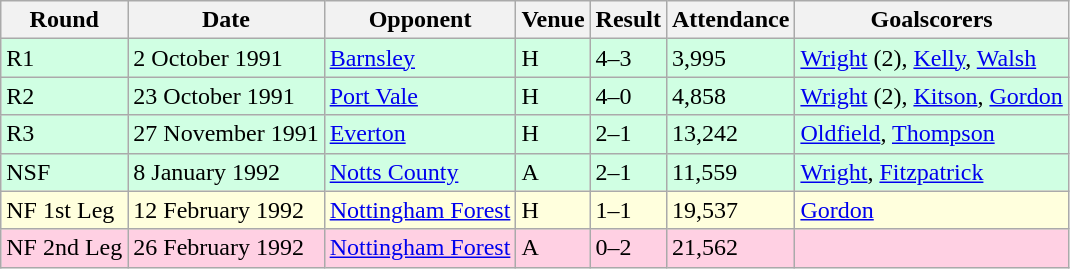<table class="wikitable">
<tr>
<th>Round</th>
<th>Date</th>
<th>Opponent</th>
<th>Venue</th>
<th>Result</th>
<th>Attendance</th>
<th>Goalscorers</th>
</tr>
<tr style="background-color: #d0ffe3;">
<td>R1</td>
<td>2 October 1991</td>
<td><a href='#'>Barnsley</a></td>
<td>H</td>
<td>4–3</td>
<td>3,995</td>
<td><a href='#'>Wright</a> (2), <a href='#'>Kelly</a>, <a href='#'>Walsh</a></td>
</tr>
<tr style="background-color: #d0ffe3;">
<td>R2</td>
<td>23 October 1991</td>
<td><a href='#'>Port Vale</a></td>
<td>H</td>
<td>4–0</td>
<td>4,858</td>
<td><a href='#'>Wright</a> (2), <a href='#'>Kitson</a>, <a href='#'>Gordon</a></td>
</tr>
<tr style="background-color: #d0ffe3;">
<td>R3</td>
<td>27 November 1991</td>
<td><a href='#'>Everton</a></td>
<td>H</td>
<td>2–1</td>
<td>13,242</td>
<td><a href='#'>Oldfield</a>, <a href='#'>Thompson</a></td>
</tr>
<tr style="background-color: #d0ffe3;">
<td>NSF</td>
<td>8 January 1992</td>
<td><a href='#'>Notts County</a></td>
<td>A</td>
<td>2–1</td>
<td>11,559</td>
<td><a href='#'>Wright</a>, <a href='#'>Fitzpatrick</a></td>
</tr>
<tr style="background-color: #ffffdd;">
<td>NF 1st Leg</td>
<td>12 February 1992</td>
<td><a href='#'>Nottingham Forest</a></td>
<td>H</td>
<td>1–1</td>
<td>19,537</td>
<td><a href='#'>Gordon</a></td>
</tr>
<tr style="background-color: #ffd0e3;">
<td>NF 2nd Leg</td>
<td>26 February 1992</td>
<td><a href='#'>Nottingham Forest</a></td>
<td>A</td>
<td>0–2</td>
<td>21,562</td>
<td></td>
</tr>
</table>
